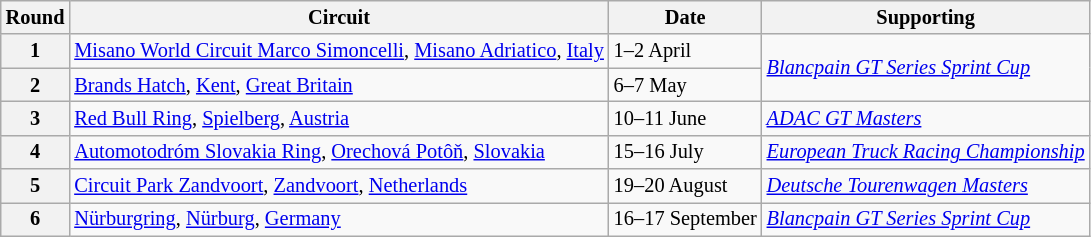<table class="wikitable" style="font-size: 85%;">
<tr>
<th>Round</th>
<th>Circuit</th>
<th>Date</th>
<th>Supporting</th>
</tr>
<tr>
<th>1</th>
<td> <a href='#'>Misano World Circuit Marco Simoncelli</a>, <a href='#'>Misano Adriatico</a>, <a href='#'>Italy</a></td>
<td>1–2 April</td>
<td rowspan=2><em><a href='#'>Blancpain GT Series Sprint Cup</a></em></td>
</tr>
<tr>
<th>2</th>
<td> <a href='#'>Brands Hatch</a>, <a href='#'>Kent</a>, <a href='#'>Great Britain</a></td>
<td>6–7 May</td>
</tr>
<tr>
<th>3</th>
<td> <a href='#'>Red Bull Ring</a>, <a href='#'>Spielberg</a>, <a href='#'>Austria</a></td>
<td>10–11 June</td>
<td><em><a href='#'>ADAC GT Masters</a></em></td>
</tr>
<tr>
<th>4</th>
<td> <a href='#'>Automotodróm Slovakia Ring</a>, <a href='#'>Orechová Potôň</a>, <a href='#'>Slovakia</a></td>
<td>15–16 July</td>
<td><em><a href='#'>European Truck Racing Championship</a></em></td>
</tr>
<tr>
<th>5</th>
<td> <a href='#'>Circuit Park Zandvoort</a>, <a href='#'>Zandvoort</a>, <a href='#'>Netherlands</a></td>
<td>19–20 August</td>
<td><em><a href='#'>Deutsche Tourenwagen Masters</a></em></td>
</tr>
<tr>
<th>6</th>
<td> <a href='#'>Nürburgring</a>, <a href='#'>Nürburg</a>, <a href='#'>Germany</a></td>
<td>16–17 September</td>
<td><em><a href='#'>Blancpain GT Series Sprint Cup</a></em></td>
</tr>
</table>
